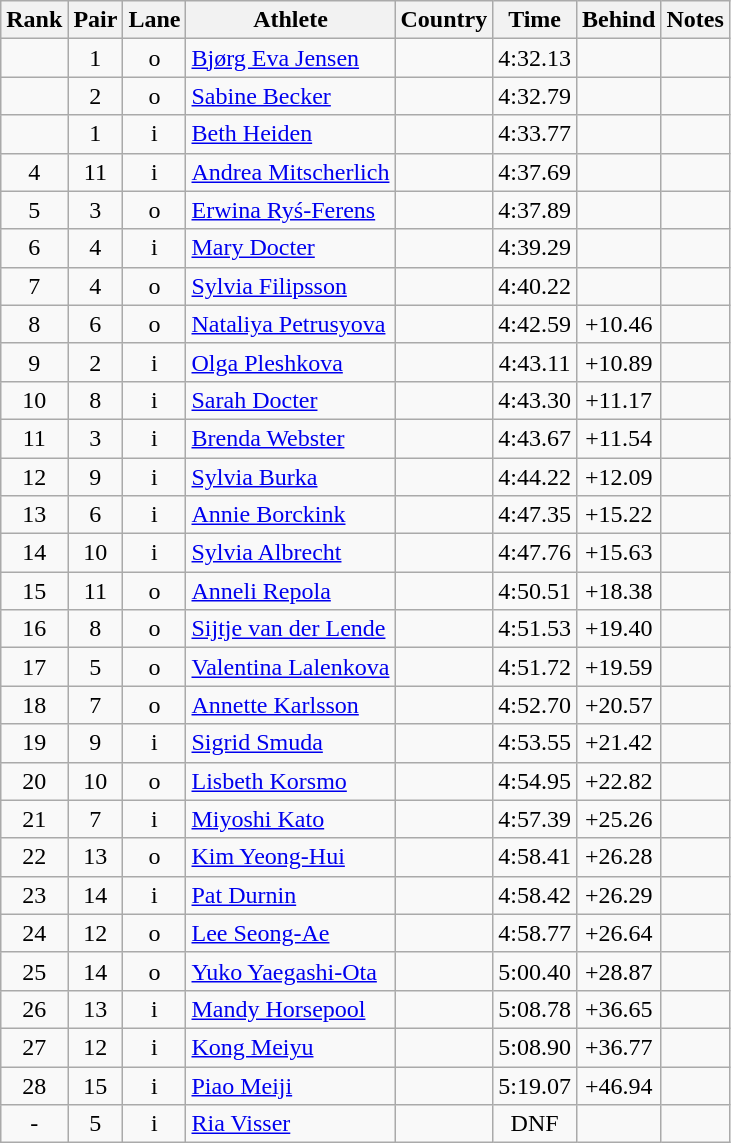<table class="wikitable sortable" style="text-align:center">
<tr>
<th>Rank</th>
<th>Pair</th>
<th>Lane</th>
<th>Athlete</th>
<th>Country</th>
<th>Time</th>
<th>Behind</th>
<th>Notes</th>
</tr>
<tr>
<td></td>
<td>1</td>
<td>o</td>
<td align=left><a href='#'>Bjørg Eva Jensen</a></td>
<td align=left></td>
<td>4:32.13</td>
<td></td>
<td></td>
</tr>
<tr>
<td></td>
<td>2</td>
<td>o</td>
<td align=left><a href='#'>Sabine Becker</a></td>
<td align=left></td>
<td>4:32.79</td>
<td></td>
<td></td>
</tr>
<tr>
<td></td>
<td>1</td>
<td>i</td>
<td align=left><a href='#'>Beth Heiden</a></td>
<td align=left></td>
<td>4:33.77</td>
<td></td>
<td></td>
</tr>
<tr>
<td>4</td>
<td>11</td>
<td>i</td>
<td align=left><a href='#'>Andrea Mitscherlich</a></td>
<td align=left></td>
<td>4:37.69</td>
<td></td>
<td></td>
</tr>
<tr>
<td>5</td>
<td>3</td>
<td>o</td>
<td align=left><a href='#'>Erwina Ryś-Ferens</a></td>
<td align=left></td>
<td>4:37.89</td>
<td></td>
<td></td>
</tr>
<tr>
<td>6</td>
<td>4</td>
<td>i</td>
<td align=left><a href='#'>Mary Docter</a></td>
<td align=left></td>
<td>4:39.29</td>
<td></td>
<td></td>
</tr>
<tr>
<td>7</td>
<td>4</td>
<td>o</td>
<td align=left><a href='#'>Sylvia Filipsson</a></td>
<td align=left></td>
<td>4:40.22</td>
<td></td>
<td></td>
</tr>
<tr>
<td>8</td>
<td>6</td>
<td>o</td>
<td align=left><a href='#'>Nataliya Petrusyova</a></td>
<td align=left></td>
<td>4:42.59</td>
<td>+10.46</td>
<td></td>
</tr>
<tr>
<td>9</td>
<td>2</td>
<td>i</td>
<td align=left><a href='#'>Olga Pleshkova</a></td>
<td align=left></td>
<td>4:43.11</td>
<td>+10.89</td>
<td></td>
</tr>
<tr>
<td>10</td>
<td>8</td>
<td>i</td>
<td align=left><a href='#'>Sarah Docter</a></td>
<td align=left></td>
<td>4:43.30</td>
<td>+11.17</td>
<td></td>
</tr>
<tr>
<td>11</td>
<td>3</td>
<td>i</td>
<td align=left><a href='#'>Brenda Webster</a></td>
<td align=left></td>
<td>4:43.67</td>
<td>+11.54</td>
<td></td>
</tr>
<tr>
<td>12</td>
<td>9</td>
<td>i</td>
<td align=left><a href='#'>Sylvia Burka</a></td>
<td align=left></td>
<td>4:44.22</td>
<td>+12.09</td>
<td></td>
</tr>
<tr>
<td>13</td>
<td>6</td>
<td>i</td>
<td align=left><a href='#'>Annie Borckink</a></td>
<td align=left></td>
<td>4:47.35</td>
<td>+15.22</td>
<td></td>
</tr>
<tr>
<td>14</td>
<td>10</td>
<td>i</td>
<td align=left><a href='#'>Sylvia Albrecht</a></td>
<td align=left></td>
<td>4:47.76</td>
<td>+15.63</td>
<td></td>
</tr>
<tr>
<td>15</td>
<td>11</td>
<td>o</td>
<td align=left><a href='#'>Anneli Repola</a></td>
<td align=left></td>
<td>4:50.51</td>
<td>+18.38</td>
<td></td>
</tr>
<tr>
<td>16</td>
<td>8</td>
<td>o</td>
<td align=left><a href='#'>Sijtje van der Lende</a></td>
<td align=left></td>
<td>4:51.53</td>
<td>+19.40</td>
<td></td>
</tr>
<tr>
<td>17</td>
<td>5</td>
<td>o</td>
<td align=left><a href='#'>Valentina Lalenkova</a></td>
<td align=left></td>
<td>4:51.72</td>
<td>+19.59</td>
<td></td>
</tr>
<tr>
<td>18</td>
<td>7</td>
<td>o</td>
<td align=left><a href='#'>Annette Karlsson</a></td>
<td align=left></td>
<td>4:52.70</td>
<td>+20.57</td>
<td></td>
</tr>
<tr>
<td>19</td>
<td>9</td>
<td>i</td>
<td align=left><a href='#'>Sigrid Smuda</a></td>
<td align=left></td>
<td>4:53.55</td>
<td>+21.42</td>
<td></td>
</tr>
<tr>
<td>20</td>
<td>10</td>
<td>o</td>
<td align=left><a href='#'>Lisbeth Korsmo</a></td>
<td align=left></td>
<td>4:54.95</td>
<td>+22.82</td>
<td></td>
</tr>
<tr>
<td>21</td>
<td>7</td>
<td>i</td>
<td align=left><a href='#'>Miyoshi Kato</a></td>
<td align=left></td>
<td>4:57.39</td>
<td>+25.26</td>
<td></td>
</tr>
<tr>
<td>22</td>
<td>13</td>
<td>o</td>
<td align=left><a href='#'>Kim Yeong-Hui</a></td>
<td align=left></td>
<td>4:58.41</td>
<td>+26.28</td>
<td></td>
</tr>
<tr>
<td>23</td>
<td>14</td>
<td>i</td>
<td align=left><a href='#'>Pat Durnin</a></td>
<td align=left></td>
<td>4:58.42</td>
<td>+26.29</td>
<td></td>
</tr>
<tr>
<td>24</td>
<td>12</td>
<td>o</td>
<td align=left><a href='#'>Lee Seong-Ae</a></td>
<td align=left></td>
<td>4:58.77</td>
<td>+26.64</td>
<td></td>
</tr>
<tr>
<td>25</td>
<td>14</td>
<td>o</td>
<td align=left><a href='#'>Yuko Yaegashi-Ota</a></td>
<td align=left></td>
<td>5:00.40</td>
<td>+28.87</td>
<td></td>
</tr>
<tr>
<td>26</td>
<td>13</td>
<td>i</td>
<td align=left><a href='#'>Mandy Horsepool</a></td>
<td align=left></td>
<td>5:08.78</td>
<td>+36.65</td>
<td></td>
</tr>
<tr>
<td>27</td>
<td>12</td>
<td>i</td>
<td align=left><a href='#'>Kong Meiyu</a></td>
<td align=left></td>
<td>5:08.90</td>
<td>+36.77</td>
<td></td>
</tr>
<tr>
<td>28</td>
<td>15</td>
<td>i</td>
<td align=left><a href='#'>Piao Meiji</a></td>
<td align=left></td>
<td>5:19.07</td>
<td>+46.94</td>
<td></td>
</tr>
<tr>
<td>-</td>
<td>5</td>
<td>i</td>
<td align=left><a href='#'>Ria Visser</a></td>
<td align=left></td>
<td>DNF</td>
<td></td>
<td></td>
</tr>
</table>
